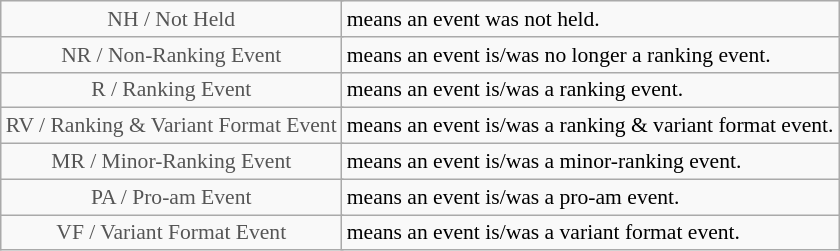<table class="wikitable" style="font-size:90%">
<tr>
<td style="text-align:center; color:#555555;" colspan="4">NH / Not Held</td>
<td>means an event was not held.</td>
</tr>
<tr>
<td style="text-align:center; color:#555555;" colspan="4">NR / Non-Ranking Event</td>
<td>means an event is/was no longer a ranking event.</td>
</tr>
<tr>
<td style="text-align:center; color:#555555;" colspan="4">R / Ranking Event</td>
<td>means an event is/was a ranking event.</td>
</tr>
<tr>
<td style="text-align:center; color:#555555;" colspan="4">RV / Ranking & Variant Format Event</td>
<td>means an event is/was a ranking & variant format event.</td>
</tr>
<tr>
<td style="text-align:center; color:#555555;" colspan="4">MR / Minor-Ranking Event</td>
<td>means an event is/was a minor-ranking event.</td>
</tr>
<tr>
<td style="text-align:center; color:#555555;" colspan="4">PA / Pro-am Event</td>
<td>means an event is/was a pro-am event.</td>
</tr>
<tr>
<td style="text-align:center; color:#555555;" colspan="4">VF / Variant Format Event</td>
<td>means an event is/was a variant format event.</td>
</tr>
</table>
